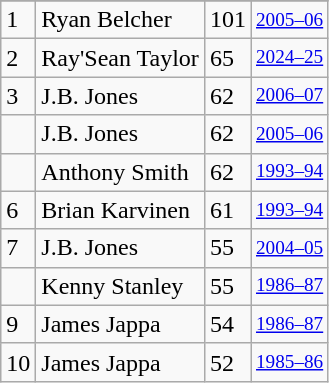<table class="wikitable">
<tr>
</tr>
<tr>
<td>1</td>
<td>Ryan Belcher</td>
<td>101</td>
<td style="font-size:80%;"><a href='#'>2005–06</a></td>
</tr>
<tr>
<td>2</td>
<td>Ray'Sean Taylor</td>
<td>65</td>
<td style="font-size:80%;"><a href='#'>2024–25</a></td>
</tr>
<tr>
<td>3</td>
<td>J.B. Jones</td>
<td>62</td>
<td style="font-size:80%;"><a href='#'>2006–07</a></td>
</tr>
<tr>
<td></td>
<td>J.B. Jones</td>
<td>62</td>
<td style="font-size:80%;"><a href='#'>2005–06</a></td>
</tr>
<tr>
<td></td>
<td>Anthony Smith</td>
<td>62</td>
<td style="font-size:80%;"><a href='#'>1993–94</a></td>
</tr>
<tr>
<td>6</td>
<td>Brian Karvinen</td>
<td>61</td>
<td style="font-size:80%;"><a href='#'>1993–94</a></td>
</tr>
<tr>
<td>7</td>
<td>J.B. Jones</td>
<td>55</td>
<td style="font-size:80%;"><a href='#'>2004–05</a></td>
</tr>
<tr>
<td></td>
<td>Kenny Stanley</td>
<td>55</td>
<td style="font-size:80%;"><a href='#'>1986–87</a></td>
</tr>
<tr>
<td>9</td>
<td>James Jappa</td>
<td>54</td>
<td style="font-size:80%;"><a href='#'>1986–87</a></td>
</tr>
<tr>
<td>10</td>
<td>James Jappa</td>
<td>52</td>
<td style="font-size:80%;"><a href='#'>1985–86</a></td>
</tr>
</table>
